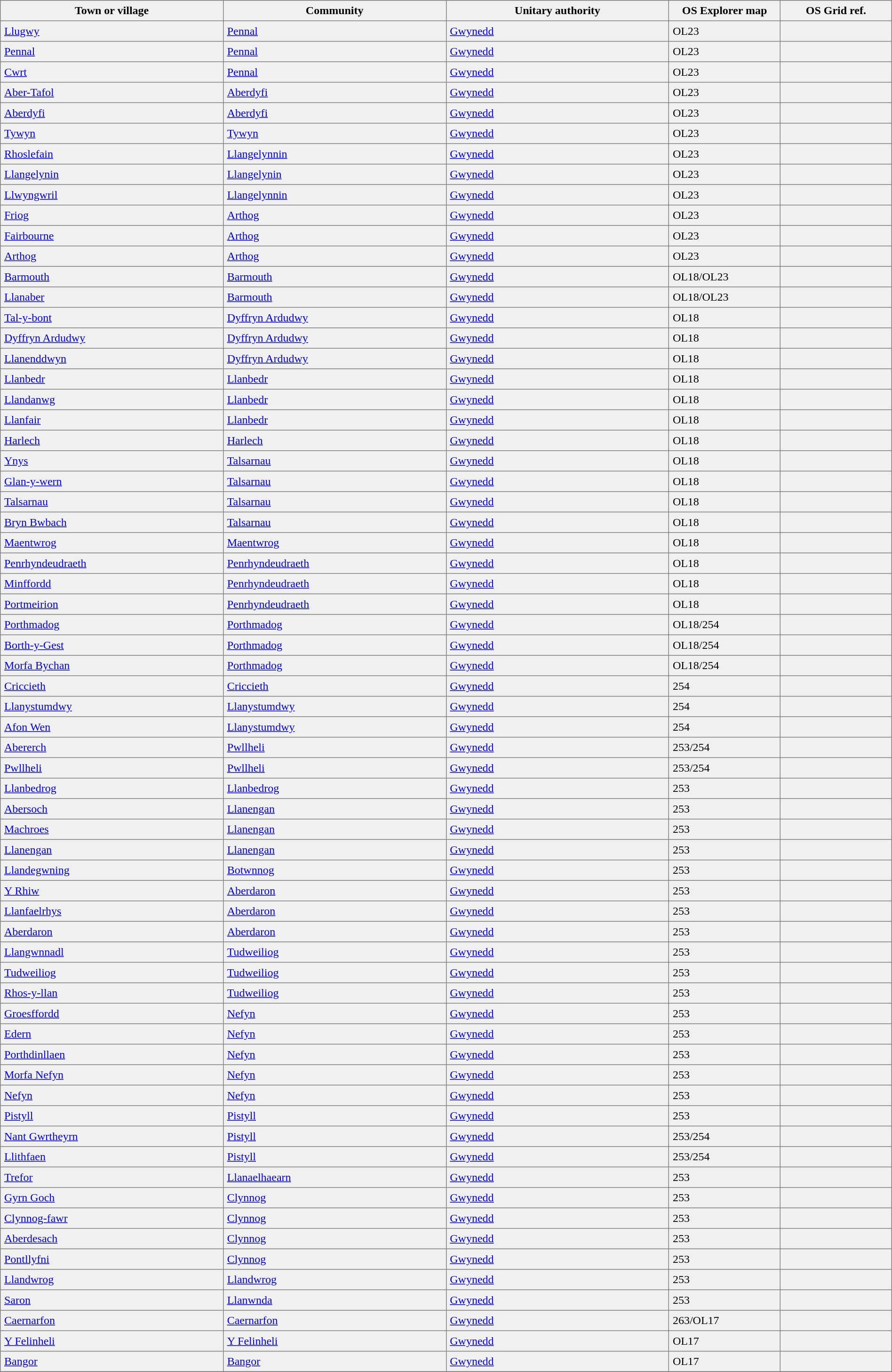<table border=1 cellspacing=0 cellpadding=5 style="border-collapse: collapse; background:#f0f0f0;">
<tr>
<th width=20%>Town or village</th>
<th width=20%>Community</th>
<th width=20%>Unitary authority</th>
<th width=10%>OS Explorer map</th>
<th width=10%>OS Grid ref.</th>
</tr>
<tr>
<td><a href='#'>Llugwy</a></td>
<td><a href='#'>Pennal</a></td>
<td><a href='#'>Gwynedd</a></td>
<td>OL23</td>
<td></td>
</tr>
<tr>
<td><a href='#'>Pennal</a></td>
<td><a href='#'>Pennal</a></td>
<td><a href='#'>Gwynedd</a></td>
<td>OL23</td>
<td></td>
</tr>
<tr>
<td><a href='#'>Cwrt</a></td>
<td><a href='#'>Pennal</a></td>
<td><a href='#'>Gwynedd</a></td>
<td>OL23</td>
<td></td>
</tr>
<tr>
<td><a href='#'>Aber-Tafol</a></td>
<td><a href='#'>Aberdyfi</a></td>
<td><a href='#'>Gwynedd</a></td>
<td>OL23</td>
<td></td>
</tr>
<tr>
<td><a href='#'>Aberdyfi</a></td>
<td><a href='#'>Aberdyfi</a></td>
<td><a href='#'>Gwynedd</a></td>
<td>OL23</td>
<td></td>
</tr>
<tr>
<td><a href='#'>Tywyn</a></td>
<td><a href='#'>Tywyn</a></td>
<td><a href='#'>Gwynedd</a></td>
<td>OL23</td>
<td></td>
</tr>
<tr>
<td><a href='#'>Rhoslefain</a></td>
<td><a href='#'>Llangelynnin</a></td>
<td><a href='#'>Gwynedd</a></td>
<td>OL23</td>
<td></td>
</tr>
<tr>
<td><a href='#'>Llangelynin</a></td>
<td><a href='#'>Llangelynin</a></td>
<td><a href='#'>Gwynedd</a></td>
<td>OL23</td>
<td></td>
</tr>
<tr>
<td><a href='#'>Llwyngwril</a></td>
<td><a href='#'>Llangelynnin</a></td>
<td><a href='#'>Gwynedd</a></td>
<td>OL23</td>
<td></td>
</tr>
<tr>
<td><a href='#'>Friog</a></td>
<td><a href='#'>Arthog</a></td>
<td><a href='#'>Gwynedd</a></td>
<td>OL23</td>
<td></td>
</tr>
<tr>
<td><a href='#'>Fairbourne</a></td>
<td><a href='#'>Arthog</a></td>
<td><a href='#'>Gwynedd</a></td>
<td>OL23</td>
<td></td>
</tr>
<tr>
<td><a href='#'>Arthog</a></td>
<td><a href='#'>Arthog</a></td>
<td><a href='#'>Gwynedd</a></td>
<td>OL23</td>
<td></td>
</tr>
<tr>
<td><a href='#'>Barmouth</a></td>
<td><a href='#'>Barmouth</a></td>
<td><a href='#'>Gwynedd</a></td>
<td>OL18/OL23</td>
<td></td>
</tr>
<tr>
<td><a href='#'>Llanaber</a></td>
<td><a href='#'>Barmouth</a></td>
<td><a href='#'>Gwynedd</a></td>
<td>OL18/OL23</td>
<td></td>
</tr>
<tr>
<td><a href='#'>Tal-y-bont</a></td>
<td><a href='#'>Dyffryn Ardudwy</a></td>
<td><a href='#'>Gwynedd</a></td>
<td>OL18</td>
<td></td>
</tr>
<tr>
<td><a href='#'>Dyffryn Ardudwy</a></td>
<td><a href='#'>Dyffryn Ardudwy</a></td>
<td><a href='#'>Gwynedd</a></td>
<td>OL18</td>
<td></td>
</tr>
<tr>
<td><a href='#'>Llanenddwyn</a></td>
<td><a href='#'>Dyffryn Ardudwy</a></td>
<td><a href='#'>Gwynedd</a></td>
<td>OL18</td>
<td></td>
</tr>
<tr>
<td><a href='#'>Llanbedr</a></td>
<td><a href='#'>Llanbedr</a></td>
<td><a href='#'>Gwynedd</a></td>
<td>OL18</td>
<td></td>
</tr>
<tr>
<td><a href='#'>Llandanwg</a></td>
<td><a href='#'>Llanbedr</a></td>
<td><a href='#'>Gwynedd</a></td>
<td>OL18</td>
<td></td>
</tr>
<tr>
<td><a href='#'>Llanfair</a></td>
<td><a href='#'>Llanbedr</a></td>
<td><a href='#'>Gwynedd</a></td>
<td>OL18</td>
<td></td>
</tr>
<tr>
<td><a href='#'>Harlech</a></td>
<td><a href='#'>Harlech</a></td>
<td><a href='#'>Gwynedd</a></td>
<td>OL18</td>
<td></td>
</tr>
<tr>
<td><a href='#'>Ynys</a></td>
<td><a href='#'>Talsarnau</a></td>
<td><a href='#'>Gwynedd</a></td>
<td>OL18</td>
<td></td>
</tr>
<tr>
<td><a href='#'>Glan-y-wern</a></td>
<td><a href='#'>Talsarnau</a></td>
<td><a href='#'>Gwynedd</a></td>
<td>OL18</td>
<td></td>
</tr>
<tr>
<td><a href='#'>Talsarnau</a></td>
<td><a href='#'>Talsarnau</a></td>
<td><a href='#'>Gwynedd</a></td>
<td>OL18</td>
<td></td>
</tr>
<tr>
<td><a href='#'>Bryn Bwbach</a></td>
<td><a href='#'>Talsarnau</a></td>
<td><a href='#'>Gwynedd</a></td>
<td>OL18</td>
<td></td>
</tr>
<tr>
<td><a href='#'>Maentwrog</a></td>
<td><a href='#'>Maentwrog</a></td>
<td><a href='#'>Gwynedd</a></td>
<td>OL18</td>
<td></td>
</tr>
<tr>
<td><a href='#'>Penrhyndeudraeth</a></td>
<td><a href='#'>Penrhyndeudraeth</a></td>
<td><a href='#'>Gwynedd</a></td>
<td>OL18</td>
<td></td>
</tr>
<tr>
<td><a href='#'>Minffordd</a></td>
<td><a href='#'>Penrhyndeudraeth</a></td>
<td><a href='#'>Gwynedd</a></td>
<td>OL18</td>
<td></td>
</tr>
<tr>
<td><a href='#'>Portmeirion</a></td>
<td><a href='#'>Penrhyndeudraeth</a></td>
<td><a href='#'>Gwynedd</a></td>
<td>OL18</td>
<td></td>
</tr>
<tr>
<td><a href='#'>Porthmadog</a></td>
<td><a href='#'>Porthmadog</a></td>
<td><a href='#'>Gwynedd</a></td>
<td>OL18/254</td>
<td></td>
</tr>
<tr>
<td><a href='#'>Borth-y-Gest</a></td>
<td><a href='#'>Porthmadog</a></td>
<td><a href='#'>Gwynedd</a></td>
<td>OL18/254</td>
<td></td>
</tr>
<tr>
<td><a href='#'>Morfa Bychan</a></td>
<td><a href='#'>Porthmadog</a></td>
<td><a href='#'>Gwynedd</a></td>
<td>OL18/254</td>
<td></td>
</tr>
<tr>
<td><a href='#'>Criccieth</a></td>
<td><a href='#'>Criccieth</a></td>
<td><a href='#'>Gwynedd</a></td>
<td>254</td>
<td></td>
</tr>
<tr>
<td><a href='#'>Llanystumdwy</a></td>
<td><a href='#'>Llanystumdwy</a></td>
<td><a href='#'>Gwynedd</a></td>
<td>254</td>
<td></td>
</tr>
<tr>
<td><a href='#'>Afon Wen</a></td>
<td><a href='#'>Llanystumdwy</a></td>
<td><a href='#'>Gwynedd</a></td>
<td>254</td>
<td></td>
</tr>
<tr>
<td><a href='#'>Abererch</a></td>
<td><a href='#'>Pwllheli</a></td>
<td><a href='#'>Gwynedd</a></td>
<td>253/254</td>
<td></td>
</tr>
<tr>
<td><a href='#'>Pwllheli</a></td>
<td><a href='#'>Pwllheli</a></td>
<td><a href='#'>Gwynedd</a></td>
<td>253/254</td>
<td></td>
</tr>
<tr>
<td><a href='#'>Llanbedrog</a></td>
<td><a href='#'>Llanbedrog</a></td>
<td><a href='#'>Gwynedd</a></td>
<td>253</td>
<td></td>
</tr>
<tr>
<td><a href='#'>Abersoch</a></td>
<td><a href='#'>Llanengan</a></td>
<td><a href='#'>Gwynedd</a></td>
<td>253</td>
<td></td>
</tr>
<tr>
<td><a href='#'>Machroes</a></td>
<td><a href='#'>Llanengan</a></td>
<td><a href='#'>Gwynedd</a></td>
<td>253</td>
<td></td>
</tr>
<tr>
<td><a href='#'>Llanengan</a></td>
<td><a href='#'>Llanengan</a></td>
<td><a href='#'>Gwynedd</a></td>
<td>253</td>
<td></td>
</tr>
<tr>
<td><a href='#'>Llandegwning</a></td>
<td><a href='#'>Botwnnog</a></td>
<td><a href='#'>Gwynedd</a></td>
<td>253</td>
<td></td>
</tr>
<tr>
<td><a href='#'>Y Rhiw</a></td>
<td><a href='#'>Aberdaron</a></td>
<td><a href='#'>Gwynedd</a></td>
<td>253</td>
<td></td>
</tr>
<tr>
<td><a href='#'>Llanfaelrhys</a></td>
<td><a href='#'>Aberdaron</a></td>
<td><a href='#'>Gwynedd</a></td>
<td>253</td>
<td></td>
</tr>
<tr>
<td><a href='#'>Aberdaron</a></td>
<td><a href='#'>Aberdaron</a></td>
<td><a href='#'>Gwynedd</a></td>
<td>253</td>
<td></td>
</tr>
<tr>
<td><a href='#'>Llangwnnadl</a></td>
<td><a href='#'>Tudweiliog</a></td>
<td><a href='#'>Gwynedd</a></td>
<td>253</td>
<td></td>
</tr>
<tr>
<td><a href='#'>Tudweiliog</a></td>
<td><a href='#'>Tudweiliog</a></td>
<td><a href='#'>Gwynedd</a></td>
<td>253</td>
<td></td>
</tr>
<tr>
<td><a href='#'>Rhos-y-llan</a></td>
<td><a href='#'>Tudweiliog</a></td>
<td><a href='#'>Gwynedd</a></td>
<td>253</td>
<td></td>
</tr>
<tr>
<td><a href='#'>Groesffordd</a></td>
<td><a href='#'>Nefyn</a></td>
<td><a href='#'>Gwynedd</a></td>
<td>253</td>
<td></td>
</tr>
<tr>
<td><a href='#'>Edern</a></td>
<td><a href='#'>Nefyn</a></td>
<td><a href='#'>Gwynedd</a></td>
<td>253</td>
<td></td>
</tr>
<tr>
<td><a href='#'>Porthdinllaen</a></td>
<td><a href='#'>Nefyn</a></td>
<td><a href='#'>Gwynedd</a></td>
<td>253</td>
<td></td>
</tr>
<tr>
<td><a href='#'>Morfa Nefyn</a></td>
<td><a href='#'>Nefyn</a></td>
<td><a href='#'>Gwynedd</a></td>
<td>253</td>
<td></td>
</tr>
<tr>
<td><a href='#'>Nefyn</a></td>
<td><a href='#'>Nefyn</a></td>
<td><a href='#'>Gwynedd</a></td>
<td>253</td>
<td></td>
</tr>
<tr>
<td><a href='#'>Pistyll</a></td>
<td><a href='#'>Pistyll</a></td>
<td><a href='#'>Gwynedd</a></td>
<td>253</td>
<td></td>
</tr>
<tr>
<td><a href='#'>Nant Gwrtheyrn</a></td>
<td><a href='#'>Pistyll</a></td>
<td><a href='#'>Gwynedd</a></td>
<td>253/254</td>
<td></td>
</tr>
<tr>
<td><a href='#'>Llithfaen</a></td>
<td><a href='#'>Pistyll</a></td>
<td><a href='#'>Gwynedd</a></td>
<td>253/254</td>
<td></td>
</tr>
<tr>
<td><a href='#'>Trefor</a></td>
<td><a href='#'>Llanaelhaearn</a></td>
<td><a href='#'>Gwynedd</a></td>
<td>253</td>
<td></td>
</tr>
<tr>
<td><a href='#'>Gyrn Goch</a></td>
<td><a href='#'>Clynnog</a></td>
<td><a href='#'>Gwynedd</a></td>
<td>253</td>
<td></td>
</tr>
<tr>
<td><a href='#'>Clynnog-fawr</a></td>
<td><a href='#'>Clynnog</a></td>
<td><a href='#'>Gwynedd</a></td>
<td>253</td>
<td></td>
</tr>
<tr>
<td><a href='#'>Aberdesach</a></td>
<td><a href='#'>Clynnog</a></td>
<td><a href='#'>Gwynedd</a></td>
<td>253</td>
<td></td>
</tr>
<tr>
<td><a href='#'>Pontllyfni</a></td>
<td><a href='#'>Clynnog</a></td>
<td><a href='#'>Gwynedd</a></td>
<td>253</td>
<td></td>
</tr>
<tr>
<td><a href='#'>Llandwrog</a></td>
<td><a href='#'>Llandwrog</a></td>
<td><a href='#'>Gwynedd</a></td>
<td>253</td>
<td></td>
</tr>
<tr>
<td><a href='#'>Saron</a></td>
<td><a href='#'>Llanwnda</a></td>
<td><a href='#'>Gwynedd</a></td>
<td>253</td>
<td></td>
</tr>
<tr>
<td><a href='#'>Caernarfon</a></td>
<td><a href='#'>Caernarfon</a></td>
<td><a href='#'>Gwynedd</a></td>
<td>263/OL17</td>
<td></td>
</tr>
<tr>
<td><a href='#'>Y Felinheli</a></td>
<td><a href='#'>Y Felinheli</a></td>
<td><a href='#'>Gwynedd</a></td>
<td>OL17</td>
<td></td>
</tr>
<tr>
<td><a href='#'>Bangor</a></td>
<td><a href='#'>Bangor</a></td>
<td><a href='#'>Gwynedd</a></td>
<td>OL17</td>
<td></td>
</tr>
<tr>
</tr>
</table>
